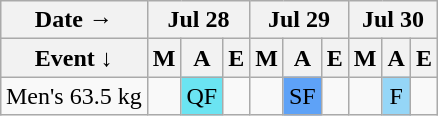<table class="wikitable" style="margin:0.5em auto;">
<tr>
<th>Date →</th>
<th colspan="3">Jul 28</th>
<th colspan="3">Jul 29</th>
<th colspan="3">Jul 30</th>
</tr>
<tr>
<th>Event  ↓</th>
<th>M</th>
<th>A</th>
<th>E</th>
<th>M</th>
<th>A</th>
<th>E</th>
<th>M</th>
<th>A</th>
<th>E</th>
</tr>
<tr>
<td class="event">Men's 63.5 kg</td>
<td></td>
<td bgcolor="#6be4f2" align=center>QF</td>
<td></td>
<td></td>
<td bgcolor="#5ea2f7" align=center>SF</td>
<td></td>
<td></td>
<td bgcolor="#95d6f7" align=center>F</td>
<td></td>
</tr>
</table>
